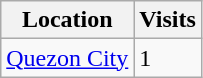<table class="wikitable sortable">
<tr>
<th>Location</th>
<th>Visits</th>
</tr>
<tr>
<td><a href='#'>Quezon City</a></td>
<td>1</td>
</tr>
</table>
